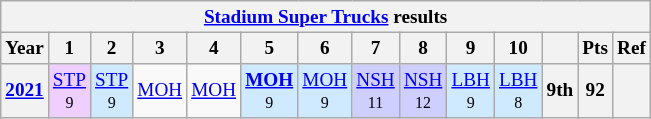<table class="wikitable" style="text-align:center; font-size:80%">
<tr>
<th colspan=45><a href='#'>Stadium Super Trucks</a> results</th>
</tr>
<tr>
<th>Year</th>
<th>1</th>
<th>2</th>
<th>3</th>
<th>4</th>
<th>5</th>
<th>6</th>
<th>7</th>
<th>8</th>
<th>9</th>
<th>10</th>
<th></th>
<th>Pts</th>
<th>Ref</th>
</tr>
<tr>
<th><a href='#'>2021</a></th>
<td style="background:#EFCFFF;"><a href='#'>STP</a><br><small>9</small></td>
<td style="background:#CFEAFF;"><a href='#'>STP</a><br><small>9</small></td>
<td><a href='#'>MOH</a></td>
<td><a href='#'>MOH</a></td>
<td style="background:#CFEAFF;"><strong><a href='#'>MOH</a></strong><br><small>9</small></td>
<td style="background:#CFEAFF;"><a href='#'>MOH</a><br><small>9</small></td>
<td style="background:#CFCFFF;"><a href='#'>NSH</a><br><small>11</small></td>
<td style="background:#CFCFFF;"><a href='#'>NSH</a><br><small>12</small></td>
<td style="background:#CFEAFF;"><a href='#'>LBH</a><br><small>9</small></td>
<td style="background:#CFEAFF;"><a href='#'>LBH</a><br><small>8</small></td>
<th>9th</th>
<th>92</th>
<th></th>
</tr>
</table>
